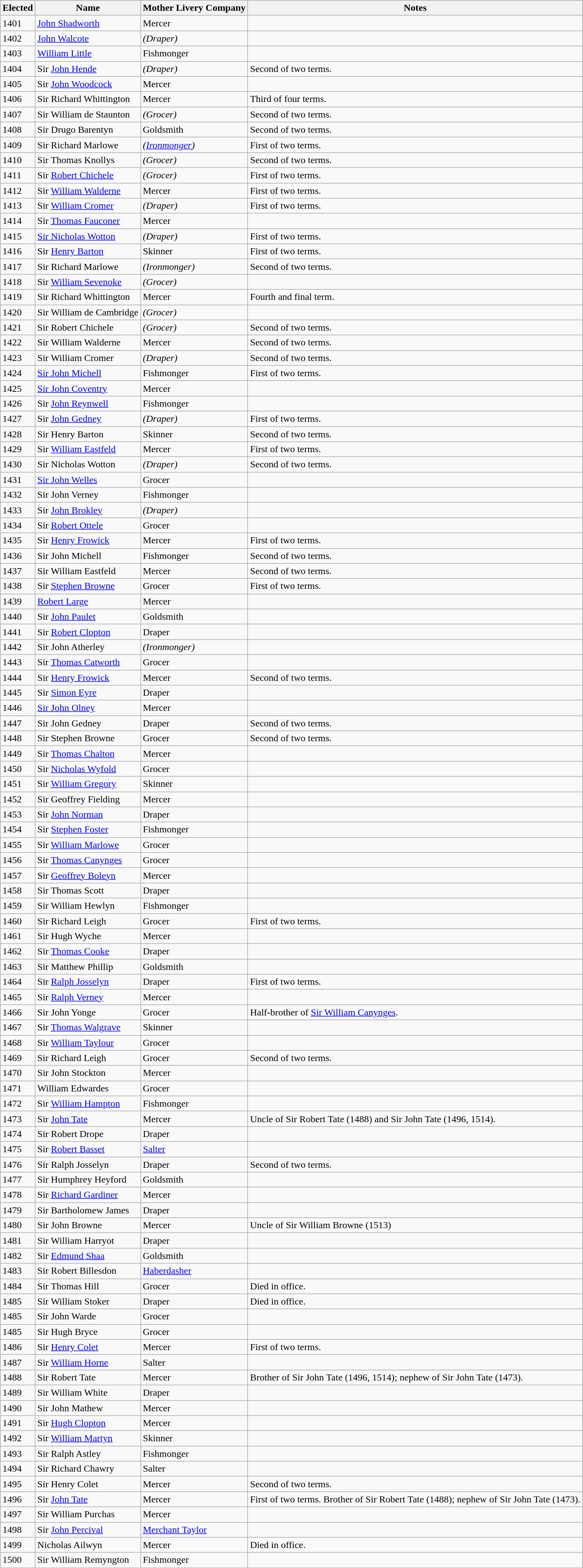<table class="wikitable sortable mw-collapsible">
<tr>
<th>Elected</th>
<th>Name</th>
<th>Mother Livery Company</th>
<th>Notes</th>
</tr>
<tr>
<td>1401</td>
<td><a href='#'>John Shadworth</a></td>
<td>Mercer</td>
<td></td>
</tr>
<tr>
<td>1402</td>
<td><a href='#'>John Walcote</a></td>
<td><em>(Draper)</em></td>
<td></td>
</tr>
<tr>
<td>1403</td>
<td><a href='#'>William Little</a></td>
<td>Fishmonger</td>
<td></td>
</tr>
<tr>
<td>1404</td>
<td>Sir <a href='#'>John Hende</a></td>
<td><em>(Draper)</em></td>
<td>Second of two terms.</td>
</tr>
<tr>
<td>1405</td>
<td>Sir <a href='#'>John Woodcock</a></td>
<td>Mercer</td>
<td></td>
</tr>
<tr>
<td>1406</td>
<td>Sir Richard Whittington</td>
<td>Mercer</td>
<td>Third of four terms.</td>
</tr>
<tr>
<td>1407</td>
<td>Sir William de Staunton</td>
<td><em>(Grocer)</em></td>
<td>Second of two terms.</td>
</tr>
<tr>
<td>1408</td>
<td>Sir Drugo Barentyn</td>
<td>Goldsmith</td>
<td>Second of two terms.</td>
</tr>
<tr>
<td>1409</td>
<td>Sir Richard Marlowe</td>
<td><em>(<a href='#'>Ironmonger</a>)</em></td>
<td>First of two terms.</td>
</tr>
<tr>
<td>1410</td>
<td>Sir Thomas Knollys</td>
<td><em>(Grocer)</em></td>
<td>Second of two terms.</td>
</tr>
<tr>
<td>1411</td>
<td>Sir <a href='#'>Robert Chichele</a></td>
<td><em>(Grocer)</em></td>
<td>First of two terms.</td>
</tr>
<tr>
<td>1412</td>
<td>Sir <a href='#'>William Walderne</a></td>
<td>Mercer</td>
<td>First of two terms.</td>
</tr>
<tr>
<td>1413</td>
<td>Sir <a href='#'>William Cromer</a></td>
<td><em>(Draper)</em></td>
<td>First of two terms.</td>
</tr>
<tr>
<td>1414</td>
<td>Sir <a href='#'>Thomas Fauconer</a></td>
<td>Mercer</td>
<td></td>
</tr>
<tr>
<td>1415</td>
<td><a href='#'>Sir Nicholas Wotton</a></td>
<td><em>(Draper)</em></td>
<td>First of two terms.</td>
</tr>
<tr>
<td>1416</td>
<td>Sir <a href='#'>Henry Barton</a></td>
<td>Skinner</td>
<td>First of two terms.</td>
</tr>
<tr>
<td>1417</td>
<td>Sir Richard Marlowe</td>
<td><em>(Ironmonger)</em></td>
<td>Second of two terms.</td>
</tr>
<tr>
<td>1418</td>
<td>Sir <a href='#'>William Sevenoke</a></td>
<td><em>(Grocer)</em></td>
<td></td>
</tr>
<tr>
<td>1419</td>
<td>Sir Richard Whittington</td>
<td>Mercer</td>
<td>Fourth and final term.</td>
</tr>
<tr>
<td>1420</td>
<td>Sir William de Cambridge</td>
<td><em>(Grocer)</em></td>
<td></td>
</tr>
<tr>
<td>1421</td>
<td>Sir Robert Chichele</td>
<td><em>(Grocer)</em></td>
<td>Second of two terms.</td>
</tr>
<tr>
<td>1422</td>
<td>Sir William Walderne</td>
<td>Mercer</td>
<td>Second of two terms.</td>
</tr>
<tr>
<td>1423</td>
<td>Sir William Cromer</td>
<td><em>(Draper)</em></td>
<td>Second of two terms.</td>
</tr>
<tr>
<td>1424</td>
<td><a href='#'>Sir John Michell</a></td>
<td>Fishmonger</td>
<td>First of two terms.</td>
</tr>
<tr>
<td>1425</td>
<td><a href='#'>Sir John Coventry</a></td>
<td>Mercer</td>
<td></td>
</tr>
<tr>
<td>1426</td>
<td>Sir <a href='#'>John Reynwell</a></td>
<td>Fishmonger</td>
<td></td>
</tr>
<tr>
<td>1427</td>
<td>Sir <a href='#'>John Gedney</a></td>
<td><em>(Draper)</em></td>
<td>First of two terms.</td>
</tr>
<tr>
<td>1428</td>
<td>Sir Henry Barton</td>
<td>Skinner</td>
<td>Second of two terms.</td>
</tr>
<tr>
<td>1429</td>
<td>Sir <a href='#'>William Eastfeld</a></td>
<td>Mercer</td>
<td>First of two terms.</td>
</tr>
<tr>
<td>1430</td>
<td>Sir Nicholas Wotton</td>
<td><em>(Draper)</em></td>
<td>Second of two terms.</td>
</tr>
<tr>
<td>1431</td>
<td><a href='#'>Sir John Welles</a></td>
<td>Grocer</td>
</tr>
<tr>
<td>1432</td>
<td>Sir John Verney</td>
<td>Fishmonger</td>
<td></td>
</tr>
<tr>
<td>1433</td>
<td>Sir <a href='#'>John Brokley</a></td>
<td><em>(Draper)</em></td>
</tr>
<tr>
<td>1434</td>
<td>Sir <a href='#'>Robert Ottele</a></td>
<td>Grocer</td>
<td></td>
</tr>
<tr>
<td>1435</td>
<td>Sir <a href='#'>Henry Frowick</a></td>
<td>Mercer</td>
<td>First of two terms.</td>
</tr>
<tr>
<td>1436</td>
<td>Sir John Michell</td>
<td>Fishmonger</td>
<td>Second of two terms.</td>
</tr>
<tr>
<td>1437</td>
<td>Sir William Eastfeld</td>
<td>Mercer</td>
<td>Second of two terms.</td>
</tr>
<tr>
<td>1438</td>
<td>Sir <a href='#'>Stephen Browne</a></td>
<td>Grocer</td>
<td>First of two terms.</td>
</tr>
<tr>
<td>1439</td>
<td><a href='#'>Robert Large</a></td>
<td>Mercer</td>
<td></td>
</tr>
<tr>
<td>1440</td>
<td>Sir <a href='#'>John Paulet</a></td>
<td>Goldsmith</td>
<td></td>
</tr>
<tr>
<td>1441</td>
<td>Sir <a href='#'>Robert Clopton</a></td>
<td>Draper</td>
<td></td>
</tr>
<tr>
<td>1442</td>
<td>Sir John Atherley</td>
<td><em>(Ironmonger)</em></td>
<td></td>
</tr>
<tr>
<td>1443</td>
<td>Sir <a href='#'>Thomas Catworth</a></td>
<td>Grocer</td>
<td></td>
</tr>
<tr>
<td>1444</td>
<td>Sir <a href='#'>Henry Frowick</a></td>
<td>Mercer</td>
<td>Second of two terms.</td>
</tr>
<tr>
<td>1445</td>
<td>Sir <a href='#'>Simon Eyre</a></td>
<td>Draper</td>
<td></td>
</tr>
<tr>
<td>1446</td>
<td><a href='#'>Sir John Olney</a></td>
<td>Mercer</td>
<td></td>
</tr>
<tr>
<td>1447</td>
<td>Sir John Gedney</td>
<td>Draper</td>
<td>Second of two terms.</td>
</tr>
<tr>
<td>1448</td>
<td>Sir Stephen Browne</td>
<td>Grocer</td>
<td>Second of two terms.</td>
</tr>
<tr>
<td>1449</td>
<td>Sir <a href='#'>Thomas Chalton</a></td>
<td>Mercer</td>
<td></td>
</tr>
<tr>
<td>1450</td>
<td>Sir <a href='#'>Nicholas Wyfold</a></td>
<td>Grocer</td>
<td></td>
</tr>
<tr>
<td>1451</td>
<td>Sir <a href='#'>William Gregory</a></td>
<td>Skinner</td>
<td></td>
</tr>
<tr>
<td>1452</td>
<td>Sir Geoffrey Fielding</td>
<td>Mercer</td>
<td></td>
</tr>
<tr>
<td>1453</td>
<td>Sir <a href='#'>John Norman</a></td>
<td>Draper</td>
<td></td>
</tr>
<tr>
<td>1454</td>
<td>Sir <a href='#'>Stephen Foster</a></td>
<td>Fishmonger</td>
<td></td>
</tr>
<tr>
<td>1455</td>
<td>Sir <a href='#'>William Marlowe</a></td>
<td>Grocer</td>
<td></td>
</tr>
<tr>
<td>1456</td>
<td>Sir <a href='#'>Thomas Canynges</a></td>
<td>Grocer</td>
<td></td>
</tr>
<tr>
<td>1457</td>
<td>Sir <a href='#'>Geoffrey Boleyn</a></td>
<td>Mercer</td>
<td></td>
</tr>
<tr>
<td>1458</td>
<td>Sir Thomas Scott</td>
<td>Draper</td>
<td></td>
</tr>
<tr>
<td>1459</td>
<td>Sir William Hewlyn</td>
<td>Fishmonger</td>
<td></td>
</tr>
<tr>
<td>1460</td>
<td>Sir Richard Leigh</td>
<td>Grocer</td>
<td>First of two terms.</td>
</tr>
<tr>
<td>1461</td>
<td>Sir Hugh Wyche</td>
<td>Mercer</td>
<td></td>
</tr>
<tr>
<td>1462</td>
<td>Sir <a href='#'>Thomas Cooke</a></td>
<td>Draper</td>
<td></td>
</tr>
<tr>
<td>1463</td>
<td>Sir Matthew Phillip</td>
<td>Goldsmith</td>
<td></td>
</tr>
<tr>
<td>1464</td>
<td>Sir <a href='#'>Ralph Josselyn</a></td>
<td>Draper</td>
<td>First of two terms.</td>
</tr>
<tr>
<td>1465</td>
<td>Sir <a href='#'>Ralph Verney</a></td>
<td>Mercer</td>
<td></td>
</tr>
<tr>
<td>1466</td>
<td>Sir John Yonge</td>
<td>Grocer</td>
<td>Half-brother of <a href='#'>Sir William Canynges</a>.</td>
</tr>
<tr>
<td>1467</td>
<td>Sir <a href='#'>Thomas Walgrave</a></td>
<td>Skinner</td>
<td></td>
</tr>
<tr>
<td>1468</td>
<td>Sir <a href='#'>William Taylour</a></td>
<td>Grocer</td>
<td></td>
</tr>
<tr>
<td>1469</td>
<td>Sir Richard Leigh</td>
<td>Grocer</td>
<td>Second of two terms.</td>
</tr>
<tr>
<td>1470</td>
<td>Sir John Stockton</td>
<td>Mercer</td>
<td></td>
</tr>
<tr>
<td>1471</td>
<td>William Edwardes</td>
<td>Grocer</td>
<td></td>
</tr>
<tr>
<td>1472</td>
<td>Sir <a href='#'>William Hampton</a></td>
<td>Fishmonger</td>
<td></td>
</tr>
<tr>
<td>1473</td>
<td>Sir <a href='#'>John Tate</a></td>
<td>Mercer</td>
<td>Uncle of Sir Robert Tate (1488) and Sir John Tate (1496, 1514).</td>
</tr>
<tr>
<td>1474</td>
<td>Sir Robert Drope</td>
<td>Draper</td>
<td></td>
</tr>
<tr>
<td>1475</td>
<td>Sir <a href='#'>Robert Basset</a></td>
<td><a href='#'>Salter</a></td>
<td></td>
</tr>
<tr>
<td>1476</td>
<td>Sir Ralph Josselyn</td>
<td>Draper</td>
<td>Second of two terms.</td>
</tr>
<tr>
<td>1477</td>
<td>Sir Humphrey Heyford</td>
<td>Goldsmith</td>
<td></td>
</tr>
<tr>
<td>1478</td>
<td>Sir <a href='#'>Richard Gardiner</a></td>
<td>Mercer</td>
<td></td>
</tr>
<tr>
<td>1479</td>
<td>Sir Bartholomew James</td>
<td>Draper</td>
<td></td>
</tr>
<tr>
<td>1480</td>
<td>Sir John Browne</td>
<td>Mercer</td>
<td>Uncle of Sir William Browne (1513)</td>
</tr>
<tr>
<td>1481</td>
<td>Sir William Harryot</td>
<td>Draper</td>
<td></td>
</tr>
<tr>
<td>1482</td>
<td>Sir <a href='#'>Edmund Shaa</a></td>
<td>Goldsmith</td>
<td></td>
</tr>
<tr>
<td>1483</td>
<td>Sir Robert Billesdon</td>
<td><a href='#'>Haberdasher</a></td>
<td></td>
</tr>
<tr>
<td>1484</td>
<td>Sir Thomas Hill</td>
<td>Grocer</td>
<td>Died in office.</td>
</tr>
<tr>
<td>1485</td>
<td>Sir William Stoker</td>
<td>Draper</td>
<td>Died in office.</td>
</tr>
<tr>
<td>1485</td>
<td>Sir John Warde</td>
<td>Grocer</td>
<td></td>
</tr>
<tr>
<td>1485</td>
<td>Sir Hugh Bryce</td>
<td>Grocer</td>
<td></td>
</tr>
<tr>
<td>1486</td>
<td>Sir <a href='#'>Henry Colet</a></td>
<td>Mercer</td>
<td>First of two terms.</td>
</tr>
<tr>
<td>1487</td>
<td>Sir <a href='#'>William Horne</a></td>
<td>Salter</td>
<td></td>
</tr>
<tr>
<td>1488</td>
<td>Sir Robert Tate</td>
<td>Mercer</td>
<td>Brother of Sir John Tate (1496, 1514); nephew of Sir John Tate (1473).</td>
</tr>
<tr>
<td>1489</td>
<td>Sir William White</td>
<td>Draper</td>
<td></td>
</tr>
<tr>
<td>1490</td>
<td>Sir John Mathew</td>
<td>Mercer</td>
</tr>
<tr>
<td>1491</td>
<td>Sir <a href='#'>Hugh Clopton</a></td>
<td>Mercer</td>
<td></td>
</tr>
<tr>
<td>1492</td>
<td>Sir <a href='#'>William Martyn</a></td>
<td>Skinner</td>
<td></td>
</tr>
<tr>
<td>1493</td>
<td>Sir Ralph Astley</td>
<td>Fishmonger</td>
<td></td>
</tr>
<tr>
<td>1494</td>
<td>Sir Richard Chawry</td>
<td>Salter</td>
<td></td>
</tr>
<tr>
<td>1495</td>
<td>Sir Henry Colet</td>
<td>Mercer</td>
<td>Second of two terms.</td>
</tr>
<tr>
<td>1496</td>
<td>Sir <a href='#'>John Tate</a></td>
<td>Mercer</td>
<td>First of two terms. Brother of Sir Robert Tate (1488); nephew of Sir John Tate (1473).</td>
</tr>
<tr>
<td>1497</td>
<td>Sir William Purchas</td>
<td>Mercer</td>
<td></td>
</tr>
<tr>
<td>1498</td>
<td>Sir <a href='#'>John Percival</a></td>
<td><a href='#'>Merchant Taylor</a></td>
<td></td>
</tr>
<tr>
<td>1499</td>
<td>Nicholas Ailwyn</td>
<td>Mercer</td>
<td>Died in office.</td>
</tr>
<tr>
<td>1500</td>
<td>Sir William Remyngton</td>
<td>Fishmonger</td>
<td></td>
</tr>
</table>
